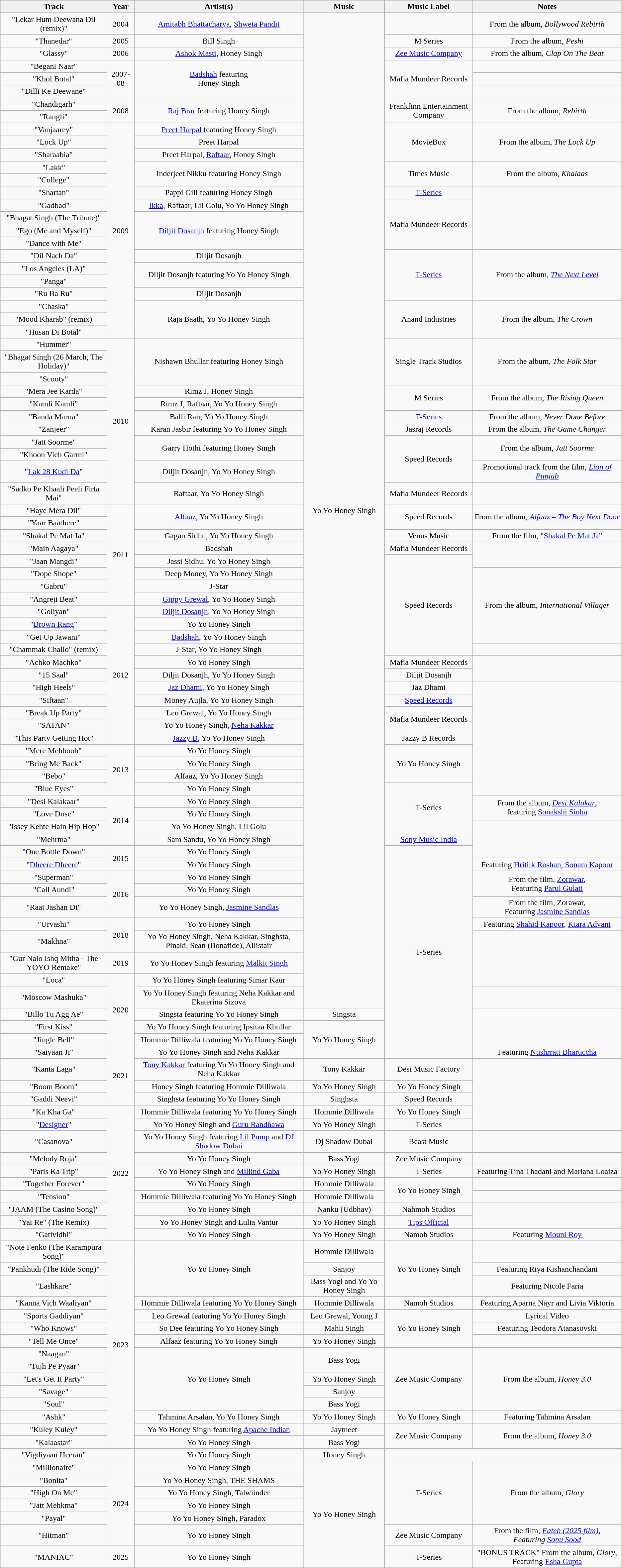<table class="wikitable plainrowheaders"style="text-align:center;">
<tr>
<th scope="col">Track</th>
<th scope="col">Year</th>
<th scope="col">Artist(s)</th>
<th scope="col">Music</th>
<th>Music Label</th>
<th>Notes</th>
</tr>
<tr>
<td>"Lekar Hum Deewana Dil (remix)"</td>
<td>2004</td>
<td><a href='#'>Amitabh Bhattacharya</a>, <a href='#'>Shweta Pandit</a></td>
<td rowspan="73">Yo Yo Honey Singh</td>
<td></td>
<td>From the album, <em>Bollywood Rebirth</em></td>
</tr>
<tr>
<td>"Thanedar"</td>
<td>2005</td>
<td>Bill Singh</td>
<td>M Series</td>
<td>From the album, <em>Peshi</em></td>
</tr>
<tr>
<td>"Glassy"</td>
<td>2006</td>
<td><a href='#'>Ashok Masti</a>, Honey Singh</td>
<td><a href='#'>Zee Music Company</a></td>
<td>From the album, <em>Clap On The Beat</em></td>
</tr>
<tr>
<td>"Begani Naar"</td>
<td rowspan="3">2007-08</td>
<td rowspan="3"><a href='#'>Badshah</a> featuring <br> Honey Singh</td>
<td rowspan="3">Mafia Mundeer Records</td>
</tr>
<tr>
<td>"Khol Botal"</td>
<td></td>
</tr>
<tr>
<td>"Dilli Ke Deewane"</td>
<td></td>
</tr>
<tr>
<td>"Chandigarh"</td>
<td rowspan="2">2008</td>
<td rowspan="2"><a href='#'>Raj Brar</a> featuring Honey Singh</td>
<td rowspan="2">Frankfinn Entertainment Company</td>
<td rowspan="2">From the album, <em>Rebirth</em></td>
</tr>
<tr>
<td>"Rangli"</td>
</tr>
<tr>
<td>"Vanjaarey"</td>
<td rowspan="17">2009</td>
<td><a href='#'>Preet Harpal</a> featuring Honey Singh</td>
<td rowspan="3">MovieBox</td>
<td rowspan="3">From the album, <em>The Lock Up</em></td>
</tr>
<tr>
<td>"Lock Up"</td>
<td>Preet Harpal</td>
</tr>
<tr>
<td>"Sharaabia"</td>
<td>Preet Harpal, <a href='#'>Raftaar</a>, Honey Singh</td>
</tr>
<tr>
<td>"Lakk"</td>
<td rowspan="2">Inderjeet Nikku featuring Honey Singh</td>
<td rowspan="2">Times Music</td>
<td rowspan="2">From the album, <em>Khalaas</em></td>
</tr>
<tr>
<td>"College"</td>
</tr>
<tr>
<td>"Shartan"</td>
<td>Pappi Gill featuring Honey Singh</td>
<td><a href='#'>T-Series</a></td>
</tr>
<tr>
<td>"Gadbad"</td>
<td><a href='#'>Ikka</a>, Raftaar, Lil Golu, Yo Yo Honey Singh</td>
<td rowspan="4">Mafia Mundeer Records</td>
</tr>
<tr>
<td>"Bhagat Singh (The Tribute)"</td>
<td rowspan= "3"><a href='#'>Diljit Dosanjh</a> featuring Honey Singh</td>
</tr>
<tr>
<td>"Ego (Me and Myself)"</td>
</tr>
<tr>
<td>"Dance with Me"</td>
</tr>
<tr>
<td>"Dil Nach Da"</td>
<td>Diljit Dosanjh</td>
<td rowspan="4"><a href='#'>T-Series</a></td>
<td rowspan="4">From the album, <em><a href='#'>The Next Level</a></em></td>
</tr>
<tr>
<td>"Los Angeles (LA)"</td>
<td rowspan="2">Diljit Dosanjh featuring Yo Yo Honey Singh</td>
</tr>
<tr>
<td>"Panga"</td>
</tr>
<tr>
<td>"Ru Ba Ru"</td>
<td>Diljit Dosanjh</td>
</tr>
<tr>
<td>"Chaska"</td>
<td rowspan="3">Raja Baath, Yo Yo Honey Singh</td>
<td rowspan="3">Anand Industries</td>
<td rowspan="3">From the album, <em>The Crown</em></td>
</tr>
<tr>
<td>"Mood Kharab" (remix)</td>
</tr>
<tr>
<td>"Husan Di Botal"</td>
</tr>
<tr>
<td>"Hummer"</td>
<td rowspan="11">2010</td>
<td rowspan="3">Nishawn Bhullar featuring Honey Singh</td>
<td rowspan="3">Single Track Studios</td>
<td rowspan="3">From the album, <em>The Folk Star</em></td>
</tr>
<tr>
<td>"Bhagat Singh (26 March, The Holiday)"</td>
</tr>
<tr>
<td>"Scooty"</td>
</tr>
<tr>
<td>"Mera Jee Karda"</td>
<td>Rimz J, Honey Singh</td>
<td rowspan="2">M Series</td>
<td rowspan="2">From the album, <em>The Rising Queen</em></td>
</tr>
<tr>
<td>"Kamli Kamli"</td>
<td>Rimz J, Raftaar, Yo Yo Honey Singh</td>
</tr>
<tr>
<td>"Banda Marna"</td>
<td>Balli Rair, Yo Yo Honey Singh</td>
<td><a href='#'>T-Series</a></td>
<td>From the album, <em>Never Done Before</em></td>
</tr>
<tr>
<td>"Zanjeer"</td>
<td>Karan Jasbir featuring Yo Yo Honey Singh</td>
<td>Jasraj Records</td>
<td>From the album, <em>The Game Changer</em></td>
</tr>
<tr>
<td>"Jatt Soorme"</td>
<td rowspan="2">Garry Hothi featuring Honey Singh</td>
<td rowspan="3">Speed Records</td>
<td rowspan="2">From the album, <em>Jatt Soorme</em></td>
</tr>
<tr>
<td>"Khoon Vich Garmi"</td>
</tr>
<tr>
<td>"<a href='#'>Lak 28 Kudi Da</a>"</td>
<td>Diljit Dosanjh, Yo Yo Honey Singh</td>
<td>Promotional track from the film, <em><a href='#'>Lion of Punjab</a></em></td>
</tr>
<tr>
<td>"Sadko Pe Khaali Peeli Firta Mai"</td>
<td>Raftaar, Yo Yo Honey Singh</td>
<td>Mafia Mundeer Records</td>
</tr>
<tr>
<td>"Haye Mera Dil"</td>
<td rowspan="8">2011</td>
<td rowspan="2"><a href='#'>Alfaaz</a>, Yo Yo Honey Singh</td>
<td rowspan="2">Speed Records</td>
<td rowspan="2">From the album, <em><a href='#'>Alfaaz – The Boy Next Door</a></em></td>
</tr>
<tr>
<td>"Yaar Baathere"</td>
</tr>
<tr>
<td>"Shakal Pe Mat Ja"</td>
<td>Gagan Sidhu, Yo Yo Honey Singh</td>
<td>Venus Music</td>
<td>From the film, "<a href='#'>Shakal Pe Mat Ja</a>"</td>
</tr>
<tr>
<td>"Main Aagaya"</td>
<td>Badshah</td>
<td>Mafia Mundeer Records</td>
</tr>
<tr>
<td>"Jaan Mangdi"</td>
<td>Jassi Sidhu, Yo Yo Honey Singh</td>
<td rowspan="8">Speed Records</td>
</tr>
<tr>
<td>"Dope Shope"</td>
<td>Deep Money, Yo Yo Honey Singh</td>
<td rowspan="6">From the album, <em>International Villager</em></td>
</tr>
<tr>
<td>"Gabru"</td>
<td>J-Star</td>
</tr>
<tr>
<td>"Angreji Beat"</td>
<td><a href='#'>Gippy Grewal</a>, Yo Yo Honey Singh</td>
</tr>
<tr>
<td>"Goliyan"</td>
<td rowspan="11">2012</td>
<td><a href='#'>Diljit Dosanjh</a>, Yo Yo Honey Singh</td>
</tr>
<tr>
<td>"<a href='#'>Brown Rang</a>"</td>
<td>Yo Yo Honey Singh</td>
</tr>
<tr>
<td>"Get Up Jawani"</td>
<td><a href='#'>Badshah</a>, Yo Yo Honey Singh</td>
</tr>
<tr>
<td>"Chammak Challo" (remix)</td>
<td>J-Star, Yo Yo Honey Singh</td>
<td></td>
</tr>
<tr>
<td>"Achko Machko"</td>
<td>Yo Yo Honey Singh</td>
<td>Mafia Mundeer Records</td>
<td rowspan="2"></td>
</tr>
<tr>
<td>"15 Saal"</td>
<td>Diljit Dosanjh, Yo Yo Honey Singh</td>
<td>Diljit Dosanjh</td>
</tr>
<tr>
<td>"High Heels"</td>
<td><a href='#'>Jaz Dhami</a>, Yo Yo Honey Singh</td>
<td>Jaz Dhami</td>
<td rowspan="9"></td>
</tr>
<tr>
<td>"Siftaan"</td>
<td>Money Aujla, Yo Yo Honey Singh</td>
<td><a href='#'>Speed Records</a></td>
</tr>
<tr>
<td>"Break Up Party"</td>
<td>Leo Grewal, Yo Yo Honey Singh</td>
<td rowspan="2">Mafia Mundeer Records</td>
</tr>
<tr>
<td>"SATAN"</td>
<td>Yo Yo Honey Singh, <a href='#'>Neha Kakkar</a></td>
</tr>
<tr>
<td>"This Party Getting Hot"</td>
<td><a href='#'>Jazzy B</a>, Yo Yo Honey Singh</td>
<td>Jazzy B Records</td>
</tr>
<tr>
<td>"Mere Mehboob"</td>
<td rowspan="4">2013</td>
<td>Yo Yo Honey Singh</td>
<td rowspan="3">Yo Yo Honey Singh</td>
</tr>
<tr>
<td>"Bring Me Back"</td>
<td>Yo Yo Honey Singh</td>
</tr>
<tr>
<td>"Bebo"</td>
<td>Alfaaz, Yo Yo Honey Singh</td>
</tr>
<tr>
<td>"Blue Eyes"</td>
<td>Yo Yo Honey Singh</td>
<td rowspan="4">T-Series</td>
</tr>
<tr>
<td>"Desi Kalakaar"</td>
<td rowspan="4">2014</td>
<td>Yo Yo Honey Singh</td>
<td rowspan="2">From the album, <em><a href='#'>Desi Kalakar</a></em>,<br>featuring <a href='#'>Sonakshi Sinha</a></td>
</tr>
<tr>
<td>"Love Dose"</td>
<td>Yo Yo Honey Singh</td>
</tr>
<tr>
<td>"Issey Kehte Hain Hip Hop"</td>
<td>Yo Yo Honey Singh, Lil Golu</td>
<td rowspan="3"></td>
</tr>
<tr>
<td>"Mehrma"</td>
<td>Sam Sandu, Yo Yo Honey Singh</td>
<td><a href='#'>Sony Music India</a></td>
</tr>
<tr>
<td>"One Bottle Down"</td>
<td rowspan="2">2015</td>
<td>Yo Yo Honey Singh</td>
<td rowspan="14">T-Series</td>
</tr>
<tr>
<td>"<a href='#'>Dheere Dheere</a>"</td>
<td>Yo Yo Honey Singh</td>
<td>Featuring <a href='#'>Hritilk Roshan</a>, <a href='#'>Sonam Kapoor</a></td>
</tr>
<tr>
<td>"Superman"</td>
<td rowspan="3">2016</td>
<td>Yo Yo Honey Singh</td>
<td rowspan="2">From the film, <a href='#'>Zorawar</a>,<br>Featuring <a href='#'>Parul Gulati</a></td>
</tr>
<tr>
<td>"Call Aundi"</td>
<td>Yo Yo Honey Singh</td>
</tr>
<tr>
<td>"Raat Jashan Di"</td>
<td>Yo Yo Honey Singh, <a href='#'>Jasmine Sandlas</a></td>
<td>From the film, Zorawar,<br>Featuring <a href='#'>Jasmine Sandlas</a></td>
</tr>
<tr>
<td>"Urvashi"</td>
<td rowspan="2">2018</td>
<td>Yo Yo Honey Singh</td>
<td>Featuring <a href='#'>Shahid Kapoor</a>, <a href='#'>Kiara Advani</a></td>
</tr>
<tr>
<td>"Makhna"</td>
<td>Yo Yo Honey Singh, Neha Kakkar, Singhsta, Pinaki, Sean (Bonafide), Allistair</td>
<td rowspan="3"></td>
</tr>
<tr>
<td>"Gur Nalo Ishq Mitha - The YOYO Remake"</td>
<td>2019</td>
<td>Yo Yo Honey Singh featuring <a href='#'>Malkit Singh</a></td>
</tr>
<tr>
<td>"Loca"</td>
<td rowspan="5">2020</td>
<td>Yo Yo Honey Singh featuring Simar Kaur</td>
</tr>
<tr>
<td>"Moscow Mashuka"</td>
<td>Yo Yo Honey Singh featuring Neha Kakkar and Ekaterina Sizova</td>
<td></td>
</tr>
<tr>
<td>"Billo Tu Agg Ae"</td>
<td>Singsta featuring Yo Yo Honey Singh</td>
<td>Singsta</td>
<td rowspan="3"></td>
</tr>
<tr>
<td>"First Kiss"</td>
<td>Yo Yo Honey Singh featuring Ipsitaa Khullar</td>
<td rowspan="3">Yo Yo Honey Singh</td>
</tr>
<tr>
<td>"Jingle Bell"</td>
<td>Hommie Dilliwala featuring Yo Yo Honey Singh</td>
</tr>
<tr>
<td>"Saiyaan Ji"</td>
<td rowspan="4">2021</td>
<td>Yo Yo Honey Singh and Neha Kakkar</td>
<td>Featuring <a href='#'>Nushrratt Bharuccha</a></td>
</tr>
<tr>
<td>"Kanta Laga"</td>
<td><a href='#'>Tony Kakkar</a> featuring Yo Yo Honey Singh and Neha Kakkar</td>
<td>Tony Kakkar</td>
<td>Desi Music Factory</td>
<td rowspan="5"></td>
</tr>
<tr>
<td>"Boom Boom"</td>
<td>Honey Singh featuring Hommie Dilliwala</td>
<td>Yo Yo Honey Singh</td>
<td>Yo Yo Honey Singh</td>
</tr>
<tr>
<td>"Gaddi Neevi"</td>
<td>Singhsta featuring Yo Yo Honey Singh</td>
<td>Singhsta</td>
<td>Speed Records</td>
</tr>
<tr>
<td>"Ka Kha Ga"</td>
<td rowspan="10">2022</td>
<td>Hommie Dilliwala featuring Yo Yo Honey Singh</td>
<td>Hommie Dilliwala</td>
<td>Yo Yo Honey Singh</td>
</tr>
<tr>
<td>"<a href='#'>Designer</a>"</td>
<td>Yo Yo Honey Singh and <a href='#'>Guru Randhawa</a></td>
<td>Yo Yo Honey Singh</td>
<td>T-Series</td>
</tr>
<tr>
<td>"Casanova"</td>
<td>Yo Yo Honey Singh featuring <a href='#'>Lil Pump</a> and <a href='#'>DJ Shadow Dubai</a></td>
<td>Dj Shadow Dubai</td>
<td>Beast Music</td>
</tr>
<tr>
<td>"Melody Roja"</td>
<td>Yo Yo Honey Singh</td>
<td>Bass Yogi</td>
<td>Zee Music Company</td>
<td></td>
</tr>
<tr>
<td>"Paris Ka Trip"</td>
<td>Yo Yo Honey Singh and <a href='#'>Millind Gaba</a></td>
<td>Yo Yo Honey Singh</td>
<td>T-Series</td>
<td>Featuring Tina Thadani and Mariana Loaiza</td>
</tr>
<tr>
<td>"Together Forever"</td>
<td>Yo Yo Honey Singh</td>
<td>Hommie Dilliwala</td>
<td rowspan="2">Yo Yo Honey Singh</td>
<td></td>
</tr>
<tr>
<td>"Tension"</td>
<td>Hommie Dilliwala featuring Yo Yo Honey Singh</td>
<td>Hommie Dilliwala</td>
<td></td>
</tr>
<tr>
<td>"JAAM (The Casino Song)"</td>
<td>Yo Yo Honey Singh</td>
<td>Nanku (Udbhav)</td>
<td>Nahmoh Studios</td>
<td rowspan="2"></td>
</tr>
<tr>
<td>"Yai Re" (The Remix)</td>
<td>Yo Yo Honey Singh and Lulia Vantur</td>
<td>Yo Yo Honey Singh</td>
<td><a href='#'>Tips Official</a></td>
</tr>
<tr>
<td>"Gatividhi"</td>
<td>Yo Yo Honey Singh</td>
<td>Yo Yo Honey Singh</td>
<td>Namoh Studios</td>
<td>Featuring <a href='#'>Mouni Roy</a></td>
</tr>
<tr>
<td>"Note Fenko (The Karampura Song)"</td>
<td rowspan="15">2023</td>
<td rowspan="3">Yo Yo Honey Singh</td>
<td>Hommie Dilliwala</td>
<td rowspan="3">Yo Yo Honey Singh</td>
<td></td>
</tr>
<tr>
<td>"Pankhudi (The Ride Song)"</td>
<td>Sanjoy</td>
<td>Featuring Riya Kishanchandani</td>
</tr>
<tr>
<td>"Lashkare"</td>
<td>Bass Yogi and Yo Yo Honey Singh</td>
<td>Featuring Nicole Faria</td>
</tr>
<tr>
<td>"Kanna Vich Waaliyan"</td>
<td>Hommie Dilliwala featuring Yo Yo Honey Singh</td>
<td>Hommie Dilliwala</td>
<td>Namoh Studios</td>
<td>Featuring Aparna Nayr and Livia Viktoria</td>
</tr>
<tr>
<td>"Sports Gaddiyan"</td>
<td>Leo Grewal featuring Yo Yo Honey Singh</td>
<td>Leo Grewal, Young J</td>
<td rowspan="3">Yo Yo Honey Singh</td>
<td>Lyrical Video</td>
</tr>
<tr>
<td>"Who Knows"</td>
<td>So Dee featuring Yo Yo Honey Singh</td>
<td>Mahii Singh</td>
<td>Featuring Teodora Atanasovski</td>
</tr>
<tr>
<td>"Tell Me Once"</td>
<td>Alfaaz featuring Yo Yo Honey Singh</td>
<td>Yo Yo Honey Singh</td>
<td></td>
</tr>
<tr>
<td>"Naagan"</td>
<td rowspan="5">Yo Yo Honey Singh</td>
<td rowspan="2">Bass Yogi</td>
<td rowspan="5">Zee Music Company</td>
<td rowspan="5">From the album, <em>Honey 3.0</em></td>
</tr>
<tr>
<td>"Tujh Pe Pyaar"</td>
</tr>
<tr>
<td>"Let's Get It Party"</td>
<td>Yo Yo Honey Singh</td>
</tr>
<tr>
<td>"Savage"</td>
<td>Sanjoy</td>
</tr>
<tr>
<td>"Soul"</td>
<td>Bass Yogi</td>
</tr>
<tr>
<td>"Ashk"</td>
<td>Tahmina Arsalan, Yo Yo Honey Singh</td>
<td>Yo Yo Honey Singh</td>
<td>Yo Yo Honey Singh</td>
<td>Featuring Tahmina Arsalan</td>
</tr>
<tr>
<td>"Kuley Kuley"</td>
<td>Yo Yo Honey Singh featuring <a href='#'>Apache Indian</a></td>
<td>Jaymeet</td>
<td rowspan="2">Zee Music Company</td>
<td rowspan="2">From the album, <em>Honey 3.0</em></td>
</tr>
<tr>
<td>"Kalaastar"</td>
<td>Yo Yo Honey Singh</td>
<td>Bass Yogi</td>
</tr>
<tr>
<td>"Vigdiyaan Heeran"</td>
<td></td>
<td>Yo Yo Honey Singh</td>
<td>Honey Singh</td>
</tr>
<tr>
<td>"Millionaire"</td>
<td rowspan="6">2024</td>
<td>Yo Yo Honey Singh</td>
<td rowspan="7">Yo Yo Honey Singh</td>
<td rowspan="5">T-Series</td>
<td rowspan="5">From the album, <em>Glory</em></td>
</tr>
<tr>
<td>"Bonita"</td>
<td>Yo Yo Honey Singh, THE SHAMS</td>
</tr>
<tr>
<td>"High On Me"</td>
<td>Yo Yo Honey Singh, Talwiinder</td>
</tr>
<tr>
<td>"Jatt Mehkma"</td>
<td>Yo Yo Honey Singh</td>
</tr>
<tr>
<td>"Payal"</td>
<td>Yo Yo Honey Singh, Paradox</td>
</tr>
<tr>
<td>"Hitman"</td>
<td>Yo Yo Honey Singh</td>
<td>Zee Music Company</td>
<td>From the film, <em><a href='#'>Fateh (2025 film)</a>,<br>Featuring <a href='#'>Sonu Sood</a></em></td>
</tr>
<tr>
<td>"MANIAC"</td>
<td>2025</td>
<td>Yo Yo Honey Singh</td>
<td>T-Series</td>
<td>"BONUS TRACK" From the album, <em>Glory</em>, Featuring <a href='#'>Esha Gupta</a></td>
</tr>
</table>
